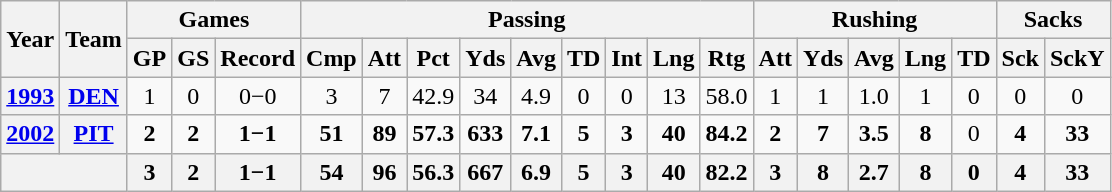<table class="wikitable" style="text-align:center;">
<tr>
<th rowspan="2">Year</th>
<th rowspan="2">Team</th>
<th colspan="3">Games</th>
<th colspan="9">Passing</th>
<th colspan="5">Rushing</th>
<th colspan="2">Sacks</th>
</tr>
<tr>
<th>GP</th>
<th>GS</th>
<th>Record</th>
<th>Cmp</th>
<th>Att</th>
<th>Pct</th>
<th>Yds</th>
<th>Avg</th>
<th>TD</th>
<th>Int</th>
<th>Lng</th>
<th>Rtg</th>
<th>Att</th>
<th>Yds</th>
<th>Avg</th>
<th>Lng</th>
<th>TD</th>
<th>Sck</th>
<th>SckY</th>
</tr>
<tr>
<th><a href='#'>1993</a></th>
<th><a href='#'>DEN</a></th>
<td>1</td>
<td>0</td>
<td>0−0</td>
<td>3</td>
<td>7</td>
<td>42.9</td>
<td>34</td>
<td>4.9</td>
<td>0</td>
<td>0</td>
<td>13</td>
<td>58.0</td>
<td>1</td>
<td>1</td>
<td>1.0</td>
<td>1</td>
<td>0</td>
<td>0</td>
<td>0</td>
</tr>
<tr>
<th><a href='#'>2002</a></th>
<th><a href='#'>PIT</a></th>
<td><strong>2</strong></td>
<td><strong>2</strong></td>
<td><strong>1−1</strong></td>
<td><strong>51</strong></td>
<td><strong>89</strong></td>
<td><strong>57.3</strong></td>
<td><strong>633</strong></td>
<td><strong>7.1</strong></td>
<td><strong>5</strong></td>
<td><strong>3</strong></td>
<td><strong>40</strong></td>
<td><strong>84.2</strong></td>
<td><strong>2</strong></td>
<td><strong>7</strong></td>
<td><strong>3.5</strong></td>
<td><strong>8</strong></td>
<td>0</td>
<td><strong>4</strong></td>
<td><strong>33</strong></td>
</tr>
<tr>
<th colspan="2"></th>
<th>3</th>
<th>2</th>
<th>1−1</th>
<th>54</th>
<th>96</th>
<th>56.3</th>
<th>667</th>
<th>6.9</th>
<th>5</th>
<th>3</th>
<th>40</th>
<th>82.2</th>
<th>3</th>
<th>8</th>
<th>2.7</th>
<th>8</th>
<th>0</th>
<th>4</th>
<th>33</th>
</tr>
</table>
